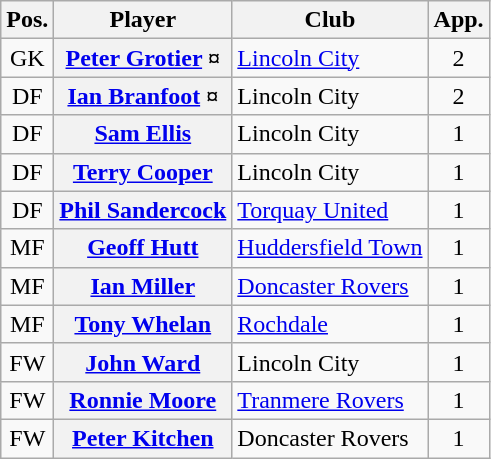<table class="wikitable plainrowheaders" style="text-align: left">
<tr>
<th scope=col>Pos.</th>
<th scope=col>Player</th>
<th scope=col>Club</th>
<th scope=col>App.</th>
</tr>
<tr>
<td style=text-align:center>GK</td>
<th scope=row><a href='#'>Peter Grotier</a> ¤</th>
<td><a href='#'>Lincoln City</a></td>
<td style=text-align:center>2</td>
</tr>
<tr>
<td style=text-align:center>DF</td>
<th scope=row><a href='#'>Ian Branfoot</a> ¤</th>
<td>Lincoln City</td>
<td style=text-align:center>2</td>
</tr>
<tr>
<td style=text-align:center>DF</td>
<th scope=row><a href='#'>Sam Ellis</a></th>
<td>Lincoln City</td>
<td style=text-align:center>1</td>
</tr>
<tr>
<td style=text-align:center>DF</td>
<th scope=row><a href='#'>Terry Cooper</a></th>
<td>Lincoln City</td>
<td style=text-align:center>1</td>
</tr>
<tr>
<td style=text-align:center>DF</td>
<th scope=row><a href='#'>Phil Sandercock</a></th>
<td><a href='#'>Torquay United</a></td>
<td style=text-align:center>1</td>
</tr>
<tr>
<td style=text-align:center>MF</td>
<th scope=row><a href='#'>Geoff Hutt</a></th>
<td><a href='#'>Huddersfield Town</a></td>
<td style=text-align:center>1</td>
</tr>
<tr>
<td style=text-align:center>MF</td>
<th scope=row><a href='#'>Ian Miller</a></th>
<td><a href='#'>Doncaster Rovers</a></td>
<td style=text-align:center>1</td>
</tr>
<tr>
<td style=text-align:center>MF</td>
<th scope=row><a href='#'>Tony Whelan</a></th>
<td><a href='#'>Rochdale</a></td>
<td style=text-align:center>1</td>
</tr>
<tr>
<td style=text-align:center>FW</td>
<th scope=row><a href='#'>John Ward</a></th>
<td>Lincoln City</td>
<td style=text-align:center>1</td>
</tr>
<tr>
<td style=text-align:center>FW</td>
<th scope=row><a href='#'>Ronnie Moore</a></th>
<td><a href='#'>Tranmere Rovers</a></td>
<td style=text-align:center>1</td>
</tr>
<tr>
<td style=text-align:center>FW</td>
<th scope=row><a href='#'>Peter Kitchen</a></th>
<td>Doncaster Rovers</td>
<td style=text-align:center>1</td>
</tr>
</table>
